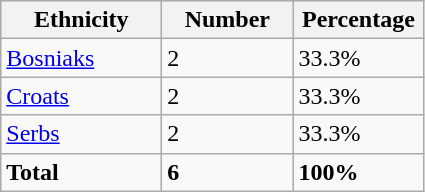<table class="wikitable">
<tr>
<th width="100px">Ethnicity</th>
<th width="80px">Number</th>
<th width="80px">Percentage</th>
</tr>
<tr>
<td><a href='#'>Bosniaks</a></td>
<td>2</td>
<td>33.3%</td>
</tr>
<tr>
<td><a href='#'>Croats</a></td>
<td>2</td>
<td>33.3%</td>
</tr>
<tr>
<td><a href='#'>Serbs</a></td>
<td>2</td>
<td>33.3%</td>
</tr>
<tr>
<td><strong>Total</strong></td>
<td><strong>6</strong></td>
<td><strong>100%</strong></td>
</tr>
</table>
